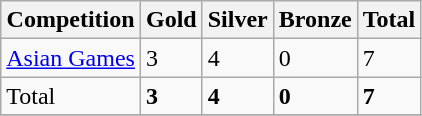<table class="wikitable sortable">
<tr>
<th>Competition</th>
<th>Gold</th>
<th>Silver</th>
<th>Bronze</th>
<th>Total</th>
</tr>
<tr>
<td><a href='#'>Asian Games</a></td>
<td>3</td>
<td>4</td>
<td>0</td>
<td>7</td>
</tr>
<tr>
<td>Total</td>
<td><strong>3</strong></td>
<td><strong>4</strong></td>
<td><strong>0</strong></td>
<td><strong>7</strong></td>
</tr>
<tr>
</tr>
</table>
